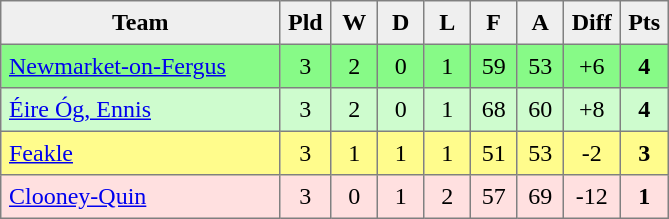<table style=border-collapse:collapse border=1 cellspacing=0 cellpadding=5>
<tr align=center bgcolor=#efefef>
<th width=175>Team</th>
<th width=20>Pld</th>
<th width=20>W</th>
<th width=20>D</th>
<th width=20>L</th>
<th width=20>F</th>
<th width=20>A</th>
<th width=20>Diff</th>
<th width=20>Pts</th>
</tr>
<tr align=center style="background:#87FA87;">
<td style="text-align:left;"> <a href='#'>Newmarket-on-Fergus</a></td>
<td>3</td>
<td>2</td>
<td>0</td>
<td>1</td>
<td>59</td>
<td>53</td>
<td>+6</td>
<td><strong>4</strong></td>
</tr>
<tr align=center style="background:#CEFCCE;">
<td style="text-align:left;"> <a href='#'>Éire Óg, Ennis</a></td>
<td>3</td>
<td>2</td>
<td>0</td>
<td>1</td>
<td>68</td>
<td>60</td>
<td>+8</td>
<td><strong>4</strong></td>
</tr>
<tr align=center style="background:#FFFC8C;">
<td style="text-align:left;"> <a href='#'>Feakle</a></td>
<td>3</td>
<td>1</td>
<td>1</td>
<td>1</td>
<td>51</td>
<td>53</td>
<td>-2</td>
<td><strong>3</strong></td>
</tr>
<tr align=center style="background:#FFE0E0;">
<td style="text-align:left;"> <a href='#'>Clooney-Quin</a></td>
<td>3</td>
<td>0</td>
<td>1</td>
<td>2</td>
<td>57</td>
<td>69</td>
<td>-12</td>
<td><strong>1</strong></td>
</tr>
</table>
